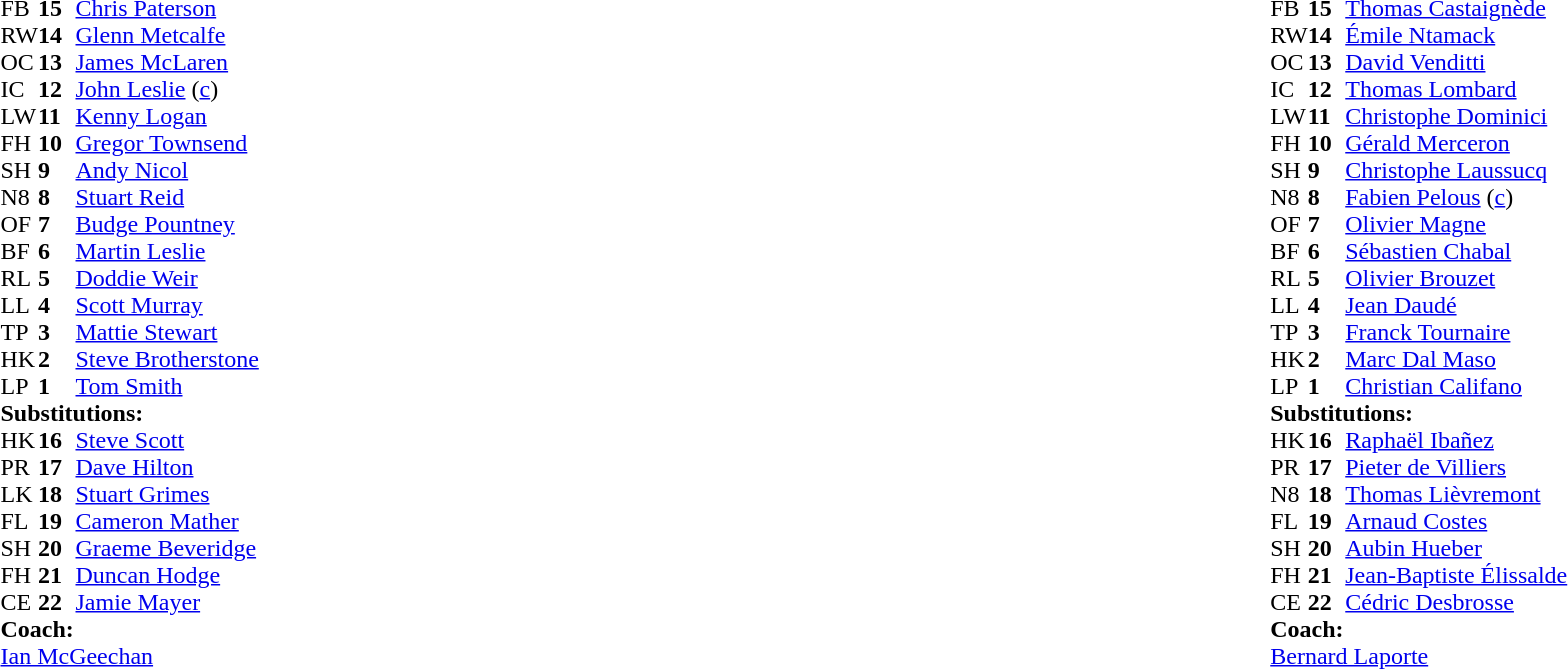<table width="100%">
<tr>
<td style="vertical-align:top" width="50%"><br><table cellspacing="0" cellpadding="0">
<tr>
<th width="25"></th>
<th width="25"></th>
</tr>
<tr>
<td>FB</td>
<td><strong>15</strong></td>
<td><a href='#'>Chris Paterson</a></td>
</tr>
<tr>
<td>RW</td>
<td><strong>14</strong></td>
<td><a href='#'>Glenn Metcalfe</a></td>
</tr>
<tr>
<td>OC</td>
<td><strong>13</strong></td>
<td><a href='#'>James McLaren</a></td>
<td></td>
<td></td>
</tr>
<tr>
<td>IC</td>
<td><strong>12</strong></td>
<td><a href='#'>John Leslie</a> (<a href='#'>c</a>)</td>
</tr>
<tr>
<td>LW</td>
<td><strong>11</strong></td>
<td><a href='#'>Kenny Logan</a></td>
</tr>
<tr>
<td>FH</td>
<td><strong>10</strong></td>
<td><a href='#'>Gregor Townsend</a></td>
</tr>
<tr>
<td>SH</td>
<td><strong>9</strong></td>
<td><a href='#'>Andy Nicol</a></td>
</tr>
<tr>
<td>N8</td>
<td><strong>8</strong></td>
<td><a href='#'>Stuart Reid</a></td>
<td></td>
<td colspan="2"></td>
</tr>
<tr>
<td>OF</td>
<td><strong>7</strong></td>
<td><a href='#'>Budge Pountney</a></td>
</tr>
<tr>
<td>BF</td>
<td><strong>6</strong></td>
<td><a href='#'>Martin Leslie</a></td>
</tr>
<tr>
<td>RL</td>
<td><strong>5</strong></td>
<td><a href='#'>Doddie Weir</a></td>
<td></td>
<td></td>
</tr>
<tr>
<td>LL</td>
<td><strong>4</strong></td>
<td><a href='#'>Scott Murray</a></td>
</tr>
<tr>
<td>TP</td>
<td><strong>3</strong></td>
<td><a href='#'>Mattie Stewart</a></td>
<td></td>
<td></td>
</tr>
<tr>
<td>HK</td>
<td><strong>2</strong></td>
<td><a href='#'>Steve Brotherstone</a></td>
</tr>
<tr>
<td>LP</td>
<td><strong>1</strong></td>
<td><a href='#'>Tom Smith</a></td>
</tr>
<tr>
<td colspan="3"><strong>Substitutions:</strong></td>
</tr>
<tr>
<td>HK</td>
<td><strong>16</strong></td>
<td><a href='#'>Steve Scott</a></td>
</tr>
<tr>
<td>PR</td>
<td><strong>17</strong></td>
<td><a href='#'>Dave Hilton</a></td>
<td></td>
<td></td>
</tr>
<tr>
<td>LK</td>
<td><strong>18</strong></td>
<td><a href='#'>Stuart Grimes</a></td>
<td></td>
<td></td>
</tr>
<tr>
<td>FL</td>
<td><strong>19</strong></td>
<td><a href='#'>Cameron Mather</a></td>
<td></td>
<td></td>
<td></td>
</tr>
<tr>
<td>SH</td>
<td><strong>20</strong></td>
<td><a href='#'>Graeme Beveridge</a></td>
</tr>
<tr>
<td>FH</td>
<td><strong>21</strong></td>
<td><a href='#'>Duncan Hodge</a></td>
<td></td>
<td></td>
</tr>
<tr>
<td>CE</td>
<td><strong>22</strong></td>
<td><a href='#'>Jamie Mayer</a></td>
</tr>
<tr>
<td colspan="3"><strong>Coach:</strong></td>
</tr>
<tr>
<td colspan="3"><a href='#'>Ian McGeechan</a></td>
</tr>
</table>
</td>
<td style="vertical-align:top"></td>
<td style="vertical-align:top" width="50%"><br><table cellspacing="0" cellpadding="0" align="center">
<tr>
<th width="25"></th>
<th width="25"></th>
</tr>
<tr>
<td>FB</td>
<td><strong>15</strong></td>
<td><a href='#'>Thomas Castaignède</a></td>
</tr>
<tr>
<td>RW</td>
<td><strong>14</strong></td>
<td><a href='#'>Émile Ntamack</a></td>
<td></td>
</tr>
<tr>
<td>OC</td>
<td><strong>13</strong></td>
<td><a href='#'>David Venditti</a></td>
</tr>
<tr>
<td>IC</td>
<td><strong>12</strong></td>
<td><a href='#'>Thomas Lombard</a></td>
</tr>
<tr>
<td>LW</td>
<td><strong>11</strong></td>
<td><a href='#'>Christophe Dominici</a></td>
</tr>
<tr>
<td>FH</td>
<td><strong>10</strong></td>
<td><a href='#'>Gérald Merceron</a></td>
</tr>
<tr>
<td>SH</td>
<td><strong>9</strong></td>
<td><a href='#'>Christophe Laussucq</a></td>
</tr>
<tr>
<td>N8</td>
<td><strong>8</strong></td>
<td><a href='#'>Fabien Pelous</a> (<a href='#'>c</a>)</td>
<td></td>
<td></td>
</tr>
<tr>
<td>OF</td>
<td><strong>7</strong></td>
<td><a href='#'>Olivier Magne</a></td>
</tr>
<tr>
<td>BF</td>
<td><strong>6</strong></td>
<td><a href='#'>Sébastien Chabal</a></td>
<td></td>
<td></td>
</tr>
<tr>
<td>RL</td>
<td><strong>5</strong></td>
<td><a href='#'>Olivier Brouzet</a></td>
</tr>
<tr>
<td>LL</td>
<td><strong>4</strong></td>
<td><a href='#'>Jean Daudé</a></td>
<td></td>
<td></td>
</tr>
<tr>
<td>TP</td>
<td><strong>3</strong></td>
<td><a href='#'>Franck Tournaire</a></td>
<td></td>
<td></td>
</tr>
<tr>
<td>HK</td>
<td><strong>2</strong></td>
<td><a href='#'>Marc Dal Maso</a></td>
<td></td>
<td></td>
</tr>
<tr>
<td>LP</td>
<td><strong>1</strong></td>
<td><a href='#'>Christian Califano</a></td>
</tr>
<tr>
<td colspan="3"><strong>Substitutions:</strong></td>
</tr>
<tr>
<td>HK</td>
<td><strong>16</strong></td>
<td><a href='#'>Raphaël Ibañez</a></td>
<td></td>
<td></td>
</tr>
<tr>
<td>PR</td>
<td><strong>17</strong></td>
<td><a href='#'>Pieter de Villiers</a></td>
<td></td>
<td></td>
</tr>
<tr>
<td>N8</td>
<td><strong>18</strong></td>
<td><a href='#'>Thomas Lièvremont</a></td>
<td></td>
<td></td>
</tr>
<tr>
<td>FL</td>
<td><strong>19</strong></td>
<td><a href='#'>Arnaud Costes</a></td>
<td></td>
<td></td>
</tr>
<tr>
<td>SH</td>
<td><strong>20</strong></td>
<td><a href='#'>Aubin Hueber</a></td>
</tr>
<tr>
<td>FH</td>
<td><strong>21</strong></td>
<td><a href='#'>Jean-Baptiste Élissalde</a></td>
<td></td>
<td></td>
</tr>
<tr>
<td>CE</td>
<td><strong>22</strong></td>
<td><a href='#'>Cédric Desbrosse</a></td>
</tr>
<tr>
<td colspan="3"><strong>Coach:</strong></td>
</tr>
<tr>
<td colspan="3"><a href='#'>Bernard Laporte</a></td>
</tr>
</table>
</td>
</tr>
</table>
